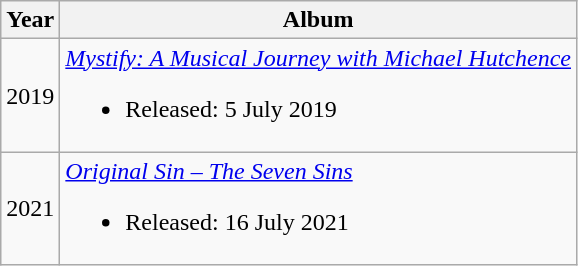<table class="wikitable" style="text-align:center;">
<tr>
<th>Year</th>
<th>Album</th>
</tr>
<tr>
<td>2019</td>
<td style="text-align:left;"><em><a href='#'>Mystify: A Musical Journey with Michael Hutchence</a></em><br><ul><li>Released: 5 July 2019</li></ul></td>
</tr>
<tr>
<td>2021</td>
<td style="text-align:left;"><em><a href='#'>Original Sin – The Seven Sins</a></em><br><ul><li>Released: 16 July 2021</li></ul></td>
</tr>
</table>
